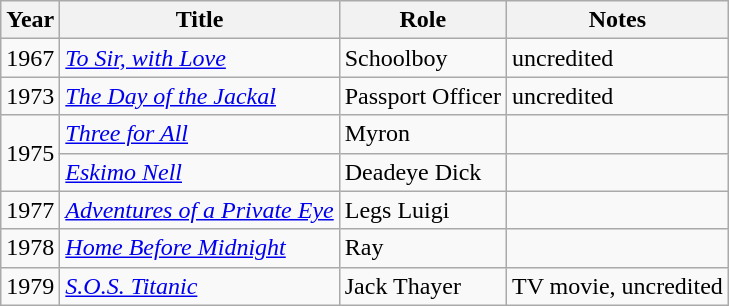<table class="wikitable">
<tr>
<th>Year</th>
<th>Title</th>
<th>Role</th>
<th>Notes</th>
</tr>
<tr>
<td>1967</td>
<td><em><a href='#'>To Sir, with Love</a></em></td>
<td>Schoolboy</td>
<td>uncredited</td>
</tr>
<tr>
<td>1973</td>
<td><em><a href='#'>The Day of the Jackal</a></em></td>
<td>Passport Officer</td>
<td>uncredited</td>
</tr>
<tr>
<td rowspan="2">1975</td>
<td><em><a href='#'>Three for All</a></em></td>
<td>Myron</td>
<td></td>
</tr>
<tr>
<td><em><a href='#'>Eskimo Nell</a></em></td>
<td>Deadeye Dick</td>
<td></td>
</tr>
<tr>
<td>1977</td>
<td><em><a href='#'>Adventures of a Private Eye</a></em></td>
<td>Legs Luigi</td>
<td></td>
</tr>
<tr>
<td>1978</td>
<td><em><a href='#'>Home Before Midnight</a></em></td>
<td>Ray</td>
<td></td>
</tr>
<tr>
<td>1979</td>
<td><em><a href='#'>S.O.S. Titanic</a></em></td>
<td>Jack Thayer</td>
<td>TV movie, uncredited</td>
</tr>
</table>
